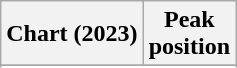<table class="wikitable sortable plainrowheaders" style="text-align:center">
<tr>
<th scope="col">Chart (2023)</th>
<th scope="col">Peak<br>position</th>
</tr>
<tr>
</tr>
<tr>
</tr>
</table>
